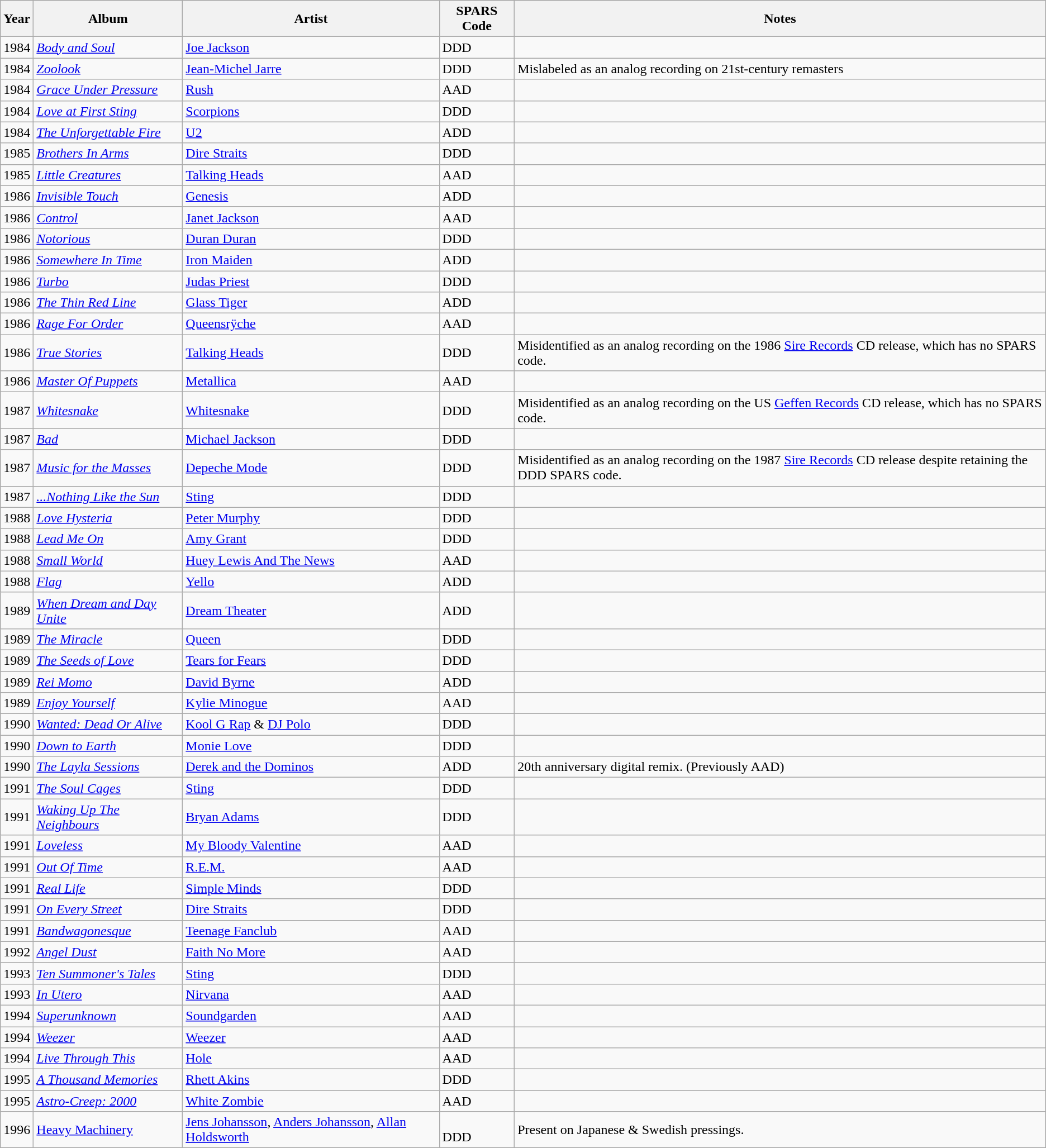<table class="wikitable sortable">
<tr>
<th>Year</th>
<th>Album</th>
<th>Artist</th>
<th>SPARS Code</th>
<th>Notes</th>
</tr>
<tr>
<td>1984</td>
<td><em><a href='#'>Body and Soul</a></em></td>
<td><a href='#'>Joe Jackson</a></td>
<td>DDD</td>
<td></td>
</tr>
<tr>
<td>1984</td>
<td><em><a href='#'>Zoolook</a></em></td>
<td><a href='#'>Jean-Michel Jarre</a></td>
<td>DDD</td>
<td>Mislabeled as an analog recording on 21st-century remasters</td>
</tr>
<tr>
<td>1984</td>
<td><a href='#'><em>Grace Under Pressure</em></a></td>
<td><a href='#'>Rush</a></td>
<td>AAD</td>
<td></td>
</tr>
<tr>
<td>1984</td>
<td><em><a href='#'>Love at First Sting</a></em></td>
<td><a href='#'>Scorpions</a></td>
<td>DDD</td>
<td></td>
</tr>
<tr>
<td>1984</td>
<td><em><a href='#'>The Unforgettable Fire</a></em></td>
<td><a href='#'>U2</a></td>
<td>ADD</td>
<td></td>
</tr>
<tr>
<td>1985</td>
<td><a href='#'><em>Brothers In Arms</em></a></td>
<td><a href='#'>Dire Straits</a></td>
<td>DDD</td>
<td></td>
</tr>
<tr>
<td>1985</td>
<td><em><a href='#'>Little Creatures</a></em></td>
<td><a href='#'>Talking Heads</a></td>
<td>AAD</td>
<td></td>
</tr>
<tr>
<td>1986</td>
<td><em><a href='#'>Invisible Touch</a></em></td>
<td><a href='#'>Genesis</a></td>
<td>ADD</td>
<td></td>
</tr>
<tr>
<td>1986</td>
<td><em><a href='#'>Control</a></em></td>
<td><a href='#'>Janet Jackson</a></td>
<td>AAD</td>
<td></td>
</tr>
<tr>
<td>1986</td>
<td><a href='#'><em>Notorious</em></a></td>
<td><a href='#'>Duran Duran</a></td>
<td>DDD</td>
<td></td>
</tr>
<tr>
<td>1986</td>
<td><a href='#'><em>Somewhere In Time</em></a></td>
<td><a href='#'>Iron Maiden</a></td>
<td>ADD</td>
<td></td>
</tr>
<tr>
<td>1986</td>
<td><a href='#'><em>Turbo</em></a></td>
<td><a href='#'>Judas Priest</a></td>
<td>DDD</td>
<td></td>
</tr>
<tr>
<td>1986</td>
<td><a href='#'><em>The Thin Red Line</em></a></td>
<td><a href='#'>Glass Tiger</a></td>
<td>ADD</td>
<td></td>
</tr>
<tr>
<td>1986</td>
<td><a href='#'><em>Rage For Order</em></a></td>
<td><a href='#'>Queensrÿche</a></td>
<td>AAD</td>
<td></td>
</tr>
<tr>
<td>1986</td>
<td><a href='#'><em>True Stories</em></a></td>
<td><a href='#'>Talking Heads</a></td>
<td>DDD</td>
<td>Misidentified as an analog recording on the 1986 <a href='#'>Sire Records</a> CD release, which has no SPARS code.</td>
</tr>
<tr>
<td>1986</td>
<td><a href='#'><em>Master Of Puppets</em></a></td>
<td><a href='#'>Metallica</a></td>
<td>AAD</td>
<td></td>
</tr>
<tr>
<td>1987</td>
<td><a href='#'><em>Whitesnake</em></a></td>
<td><a href='#'>Whitesnake</a></td>
<td>DDD</td>
<td>Misidentified as an analog recording on the US <a href='#'>Geffen Records</a> CD release, which has no SPARS code.</td>
</tr>
<tr>
<td>1987</td>
<td><a href='#'><em>Bad</em></a></td>
<td><a href='#'>Michael Jackson</a></td>
<td>DDD</td>
<td></td>
</tr>
<tr>
<td>1987</td>
<td><em><a href='#'>Music for the Masses</a></em></td>
<td><a href='#'>Depeche Mode</a></td>
<td>DDD</td>
<td>Misidentified as an analog recording on the 1987 <a href='#'>Sire Records</a> CD release despite retaining the DDD SPARS code.</td>
</tr>
<tr>
<td>1987</td>
<td><em><a href='#'>...Nothing Like the Sun</a></em></td>
<td><a href='#'>Sting</a></td>
<td>DDD</td>
<td></td>
</tr>
<tr>
<td>1988</td>
<td><em><a href='#'>Love Hysteria</a></em></td>
<td><a href='#'>Peter Murphy</a></td>
<td>DDD</td>
<td></td>
</tr>
<tr>
<td>1988</td>
<td><a href='#'><em>Lead Me On</em></a></td>
<td><a href='#'>Amy Grant</a></td>
<td>DDD</td>
<td></td>
</tr>
<tr>
<td>1988</td>
<td><a href='#'><em>Small World</em></a></td>
<td><a href='#'>Huey Lewis And The News</a></td>
<td>AAD</td>
<td></td>
</tr>
<tr>
<td>1988</td>
<td><a href='#'><em>Flag</em></a></td>
<td><a href='#'>Yello</a></td>
<td>ADD</td>
<td></td>
</tr>
<tr>
<td>1989</td>
<td><em><a href='#'>When Dream and Day Unite</a></em></td>
<td><a href='#'>Dream Theater</a></td>
<td>ADD</td>
<td></td>
</tr>
<tr>
<td>1989</td>
<td><em><a href='#'>The Miracle</a></em></td>
<td><a href='#'>Queen</a></td>
<td>DDD</td>
<td></td>
</tr>
<tr>
<td>1989</td>
<td><em><a href='#'>The Seeds of Love</a></em></td>
<td><a href='#'>Tears for Fears</a></td>
<td>DDD</td>
<td></td>
</tr>
<tr>
<td>1989</td>
<td><em><a href='#'>Rei Momo</a></em></td>
<td><a href='#'>David Byrne</a></td>
<td>ADD</td>
<td></td>
</tr>
<tr>
<td>1989</td>
<td><a href='#'><em>Enjoy Yourself</em></a></td>
<td><a href='#'>Kylie Minogue</a></td>
<td>AAD</td>
<td></td>
</tr>
<tr>
<td>1990</td>
<td><a href='#'><em>Wanted: Dead Or Alive</em></a></td>
<td><a href='#'>Kool G Rap</a> & <a href='#'>DJ Polo</a></td>
<td>DDD</td>
<td></td>
</tr>
<tr>
<td>1990</td>
<td><a href='#'><em>Down to Earth</em></a></td>
<td><a href='#'>Monie Love</a></td>
<td>DDD</td>
<td></td>
</tr>
<tr>
<td>1990</td>
<td><em><a href='#'>The Layla Sessions</a></em></td>
<td><a href='#'>Derek and the Dominos</a></td>
<td>ADD</td>
<td>20th anniversary digital remix. (Previously AAD)</td>
</tr>
<tr>
<td>1991</td>
<td><em><a href='#'>The Soul Cages</a></em></td>
<td><a href='#'>Sting</a></td>
<td>DDD</td>
<td></td>
</tr>
<tr>
<td>1991</td>
<td><a href='#'><em>Waking Up The Neighbours</em></a></td>
<td><a href='#'>Bryan Adams</a></td>
<td>DDD</td>
<td></td>
</tr>
<tr>
<td>1991</td>
<td><a href='#'><em>Loveless</em></a></td>
<td><a href='#'>My Bloody Valentine</a></td>
<td>AAD</td>
<td></td>
</tr>
<tr>
<td>1991</td>
<td><a href='#'><em>Out Of Time</em></a></td>
<td><a href='#'>R.E.M.</a></td>
<td>AAD</td>
<td></td>
</tr>
<tr>
<td>1991</td>
<td><a href='#'><em>Real Life</em></a></td>
<td><a href='#'>Simple Minds</a></td>
<td>DDD</td>
<td></td>
</tr>
<tr>
<td>1991</td>
<td><em><a href='#'>On Every Street</a></em></td>
<td><a href='#'>Dire Straits</a></td>
<td>DDD</td>
<td></td>
</tr>
<tr>
<td>1991</td>
<td><em><a href='#'>Bandwagonesque</a></em></td>
<td><a href='#'>Teenage Fanclub</a></td>
<td>AAD</td>
<td></td>
</tr>
<tr>
<td>1992</td>
<td><a href='#'><em>Angel Dust</em></a></td>
<td><a href='#'>Faith No More</a></td>
<td>AAD</td>
<td></td>
</tr>
<tr>
<td>1993</td>
<td><em><a href='#'>Ten Summoner's Tales</a></em></td>
<td><a href='#'>Sting</a></td>
<td>DDD</td>
</tr>
<tr>
<td>1993</td>
<td><a href='#'><em>In Utero</em></a></td>
<td><a href='#'>Nirvana</a></td>
<td>AAD</td>
<td></td>
</tr>
<tr>
<td>1994</td>
<td><em><a href='#'>Superunknown</a></em></td>
<td><a href='#'>Soundgarden</a></td>
<td>AAD</td>
<td></td>
</tr>
<tr>
<td>1994</td>
<td><a href='#'><em>Weezer</em></a></td>
<td><a href='#'>Weezer</a></td>
<td>AAD</td>
<td></td>
</tr>
<tr>
<td>1994</td>
<td><em><a href='#'>Live Through This</a></em></td>
<td><a href='#'>Hole</a></td>
<td>AAD</td>
<td></td>
</tr>
<tr>
<td>1995</td>
<td><em><a href='#'>A Thousand Memories</a></em></td>
<td><a href='#'>Rhett Akins</a></td>
<td>DDD</td>
<td></td>
</tr>
<tr>
<td>1995</td>
<td><a href='#'><em>Astro-Creep: 2000</em></a></td>
<td><a href='#'>White Zombie</a></td>
<td>AAD</td>
<td></td>
</tr>
<tr>
<td>1996</td>
<td><a href='#'>Heavy Machinery</a></td>
<td><a href='#'>Jens Johansson</a>, <a href='#'>Anders Johansson</a>, <a href='#'>Allan Holdsworth</a></td>
<td><br>DDD</td>
<td>Present on Japanese & Swedish pressings.</td>
</tr>
</table>
